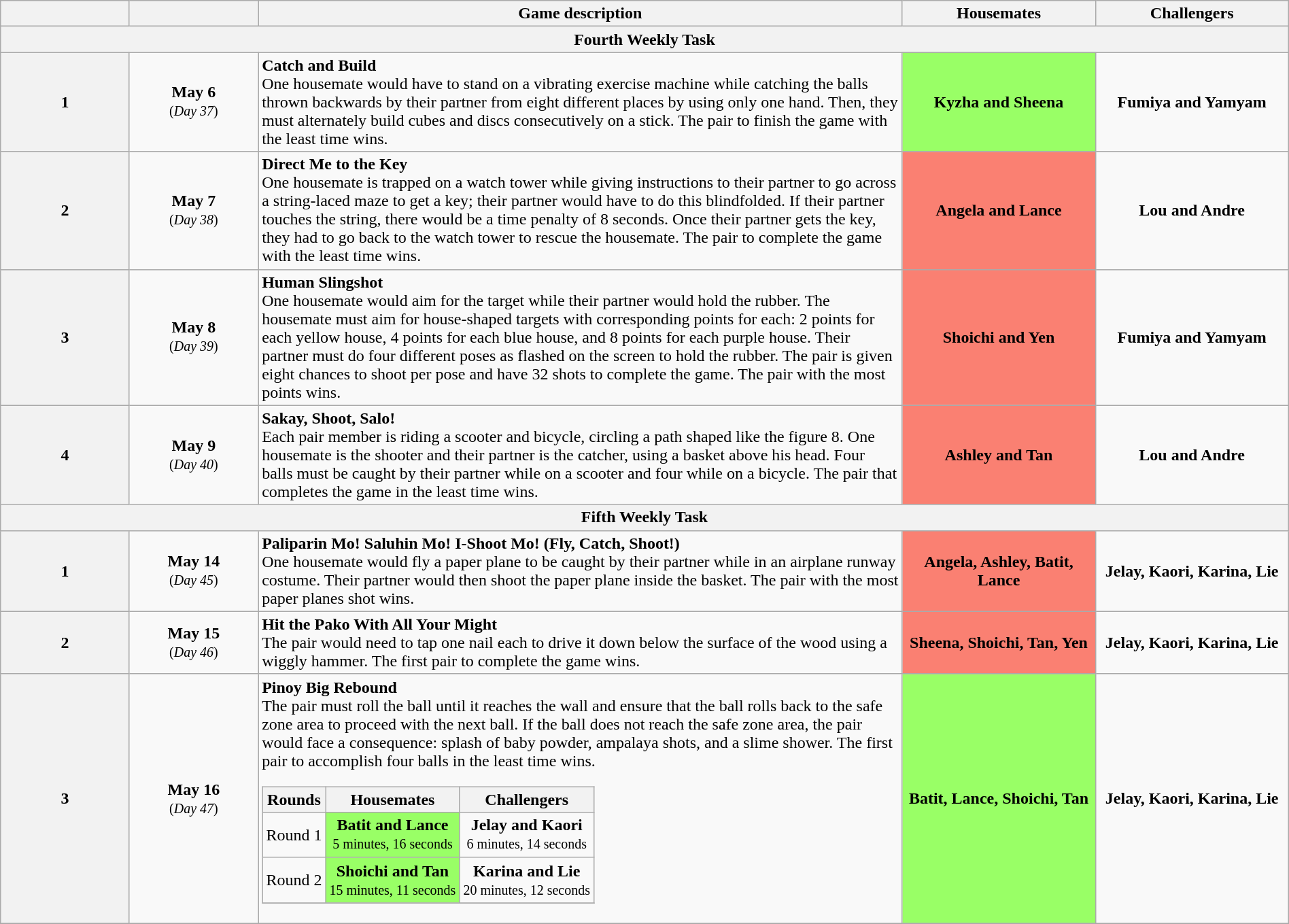<table class="wikitable" style="text-align:center; font-size:100%; line-height:18px;" width="100%">
<tr>
<th style="width: 10%;"></th>
<th style="width: 10%;"></th>
<th style="width: 50%;">Game description</th>
<th style="width: 15%;">Housemates</th>
<th style="width: 15%;">Challengers</th>
</tr>
<tr>
<th colspan="5">Fourth Weekly Task</th>
</tr>
<tr>
<th>1</th>
<td><strong>May 6</strong><br><small>(<em>Day 37</em>)</small></td>
<td align="left"><strong>Catch and Build</strong><br>One housemate would have to stand on a vibrating exercise machine while catching the balls thrown backwards by their partner from eight different places by using only one hand. Then, they must alternately build cubes and discs consecutively on a stick. The pair to finish the game with the least time wins.</td>
<td style="background:#99FF66;" align="center"><strong>Kyzha and Sheena</strong><br><small></small></td>
<td><strong>Fumiya and Yamyam</strong><br><small></small></td>
</tr>
<tr>
<th>2</th>
<td><strong>May 7</strong><br><small>(<em>Day 38</em>)</small></td>
<td align="left"><strong>Direct Me to the Key</strong><br>One housemate is trapped on a watch tower while giving instructions to their partner to go across a string-laced maze to get a key; their partner would have to do this blindfolded. If their partner touches the string, there would be a time penalty of 8 seconds. Once their partner gets the key, they had to go back to the watch tower to rescue the housemate. The pair to complete the game with the least time wins.</td>
<td style="background:#FA8072;" align="center"><strong>Angela and Lance</strong><br><small></small></td>
<td><strong>Lou and Andre</strong><br><small></small></td>
</tr>
<tr>
<th>3</th>
<td><strong>May 8</strong><br><small>(<em>Day 39</em>)</small></td>
<td align="left"><strong>Human Slingshot</strong><br>One housemate would aim for the target while their partner would hold the rubber. The housemate must aim for house-shaped targets with corresponding points for each: 2 points for each yellow house, 4 points for each blue house, and 8 points for each purple house. Their partner must do four different poses as flashed on the screen to hold the rubber. The pair is given eight chances to shoot per pose and have 32 shots to complete the game. The pair with the most points wins.</td>
<td style="background:#FA8072;" align="center"><strong>Shoichi and Yen</strong><br><small></small></td>
<td><strong>Fumiya and Yamyam</strong><br><small></small></td>
</tr>
<tr>
<th>4</th>
<td><strong>May 9</strong><br><small>(<em>Day 40</em>)</small></td>
<td align="left"><strong>Sakay, Shoot, Salo!</strong><br>Each pair member is riding a scooter and bicycle, circling a path shaped like the figure 8. One housemate is the shooter and their partner is the catcher, using a basket above his head. Four balls must be caught by their partner while on a scooter and four while on a bicycle. The pair that completes the game in the least time wins.</td>
<td style="background:#FA8072;" align="center"><strong>Ashley and Tan</strong><br><small></small></td>
<td><strong>Lou and Andre</strong><br><small></small></td>
</tr>
<tr>
<th colspan="5">Fifth Weekly Task</th>
</tr>
<tr>
<th>1</th>
<td><strong>May 14</strong><br><small>(<em>Day 45</em>)</small></td>
<td align="left"><strong>Paliparin Mo! Saluhin Mo! I-Shoot Mo! (Fly, Catch, Shoot!)</strong><br>One housemate would fly a paper plane to be caught by their partner while in an airplane runway costume. Their partner would then shoot the paper plane inside the basket. The pair with the most paper planes shot wins.</td>
<td style="background:#FA8072;" align="center"><strong>Angela, Ashley, Batit, Lance</strong><br><small></small></td>
<td><strong>Jelay, Kaori, Karina, Lie</strong><br><small></small></td>
</tr>
<tr>
<th>2</th>
<td><strong>May 15</strong><br><small>(<em>Day 46</em>)</small></td>
<td align="left"><strong>Hit the Pako With All Your Might</strong><br>The pair would need to tap one nail each to drive it down below the surface of the wood using a wiggly hammer. The first pair to complete the game wins.</td>
<td style="background:#FA8072;" align="center"><strong>Sheena, Shoichi, Tan, Yen</strong><br><small></small></td>
<td><strong>Jelay, Kaori, Karina, Lie</strong><br><small></small></td>
</tr>
<tr>
<th>3</th>
<td><strong>May 16</strong><br><small>(<em>Day 47</em>)</small></td>
<td align="left"><strong>Pinoy Big Rebound</strong><br>The pair must roll the ball until it reaches the wall and ensure that the ball rolls back to the safe zone area to proceed with the next ball. If the ball does not reach the safe zone area, the pair would face a consequence: splash of baby powder, ampalaya shots, and a slime shower. The first pair to accomplish four balls in the least time wins.<br><table class="wikitable collapsible collapsed" style="text-align: center; font-size:100%; line-height:18px;">
<tr>
<th>Rounds</th>
<th>Housemates</th>
<th>Challengers</th>
</tr>
<tr>
<td>Round 1</td>
<td style="background:#99FF66;" align="center"><strong>Batit and Lance</strong><br><small>5 minutes, 16 seconds</small></td>
<td><strong>Jelay and Kaori</strong><br><small>6 minutes, 14 seconds</small></td>
</tr>
<tr>
<td>Round 2</td>
<td style="background:#99FF66;" align="center"><strong>Shoichi and Tan</strong><br><small>15 minutes, 11 seconds</small></td>
<td><strong>Karina and Lie</strong><br><small>20 minutes, 12 seconds</small></td>
</tr>
<tr>
</tr>
</table>
</td>
<td style="background:#99FF66;" align="center"><strong>Batit, Lance, Shoichi, Tan</strong><br></td>
<td><strong>Jelay, Kaori, Karina, Lie</strong><br></td>
</tr>
<tr>
</tr>
</table>
